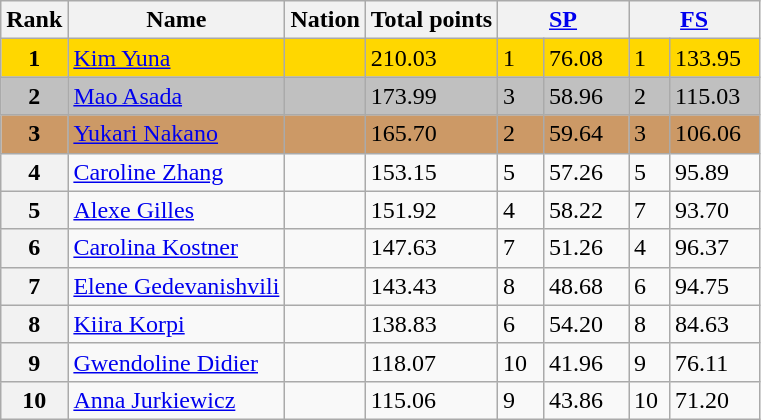<table class="wikitable sortable">
<tr>
<th>Rank</th>
<th>Name</th>
<th>Nation</th>
<th>Total points</th>
<th colspan="2" width="80px"><a href='#'>SP</a></th>
<th colspan="2" width="80px"><a href='#'>FS</a></th>
</tr>
<tr bgcolor="gold">
<td align="center"><strong>1</strong></td>
<td><a href='#'>Kim Yuna</a></td>
<td></td>
<td>210.03</td>
<td>1</td>
<td>76.08</td>
<td>1</td>
<td>133.95</td>
</tr>
<tr bgcolor="silver">
<td align="center"><strong>2</strong></td>
<td><a href='#'>Mao Asada</a></td>
<td></td>
<td>173.99</td>
<td>3</td>
<td>58.96</td>
<td>2</td>
<td>115.03</td>
</tr>
<tr bgcolor="cc9966">
<td align="center"><strong>3</strong></td>
<td><a href='#'>Yukari Nakano</a></td>
<td></td>
<td>165.70</td>
<td>2</td>
<td>59.64</td>
<td>3</td>
<td>106.06</td>
</tr>
<tr>
<th>4</th>
<td><a href='#'>Caroline Zhang</a></td>
<td></td>
<td>153.15</td>
<td>5</td>
<td>57.26</td>
<td>5</td>
<td>95.89</td>
</tr>
<tr>
<th>5</th>
<td><a href='#'>Alexe Gilles</a></td>
<td></td>
<td>151.92</td>
<td>4</td>
<td>58.22</td>
<td>7</td>
<td>93.70</td>
</tr>
<tr>
<th>6</th>
<td><a href='#'>Carolina Kostner</a></td>
<td></td>
<td>147.63</td>
<td>7</td>
<td>51.26</td>
<td>4</td>
<td>96.37</td>
</tr>
<tr>
<th>7</th>
<td><a href='#'>Elene Gedevanishvili</a></td>
<td></td>
<td>143.43</td>
<td>8</td>
<td>48.68</td>
<td>6</td>
<td>94.75</td>
</tr>
<tr>
<th>8</th>
<td><a href='#'>Kiira Korpi</a></td>
<td></td>
<td>138.83</td>
<td>6</td>
<td>54.20</td>
<td>8</td>
<td>84.63</td>
</tr>
<tr>
<th>9</th>
<td><a href='#'>Gwendoline Didier</a></td>
<td></td>
<td>118.07</td>
<td>10</td>
<td>41.96</td>
<td>9</td>
<td>76.11</td>
</tr>
<tr>
<th>10</th>
<td><a href='#'>Anna Jurkiewicz</a></td>
<td></td>
<td>115.06</td>
<td>9</td>
<td>43.86</td>
<td>10</td>
<td>71.20</td>
</tr>
</table>
